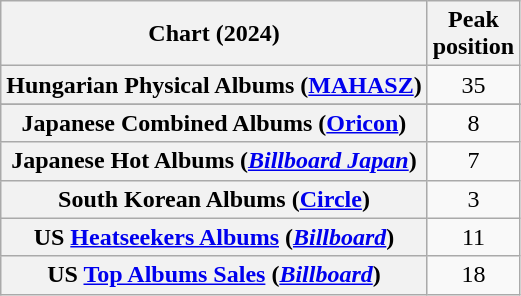<table class="wikitable sortable plainrowheaders" style="text-align:center;">
<tr>
<th scope="col">Chart (2024)</th>
<th scope="col">Peak<br>position</th>
</tr>
<tr>
<th scope="row">Hungarian Physical Albums (<a href='#'>MAHASZ</a>)</th>
<td>35</td>
</tr>
<tr>
</tr>
<tr>
<th scope="row">Japanese Combined Albums (<a href='#'>Oricon</a>)</th>
<td>8</td>
</tr>
<tr>
<th scope="row">Japanese Hot Albums (<em><a href='#'>Billboard Japan</a></em>)</th>
<td>7</td>
</tr>
<tr>
<th scope="row">South Korean Albums (<a href='#'>Circle</a>)</th>
<td>3</td>
</tr>
<tr>
<th scope="row">US <a href='#'>Heatseekers Albums</a> (<em><a href='#'>Billboard</a></em>)</th>
<td>11</td>
</tr>
<tr>
<th scope="row">US <a href='#'>Top Albums Sales</a> (<em><a href='#'>Billboard</a></em>)</th>
<td>18</td>
</tr>
</table>
